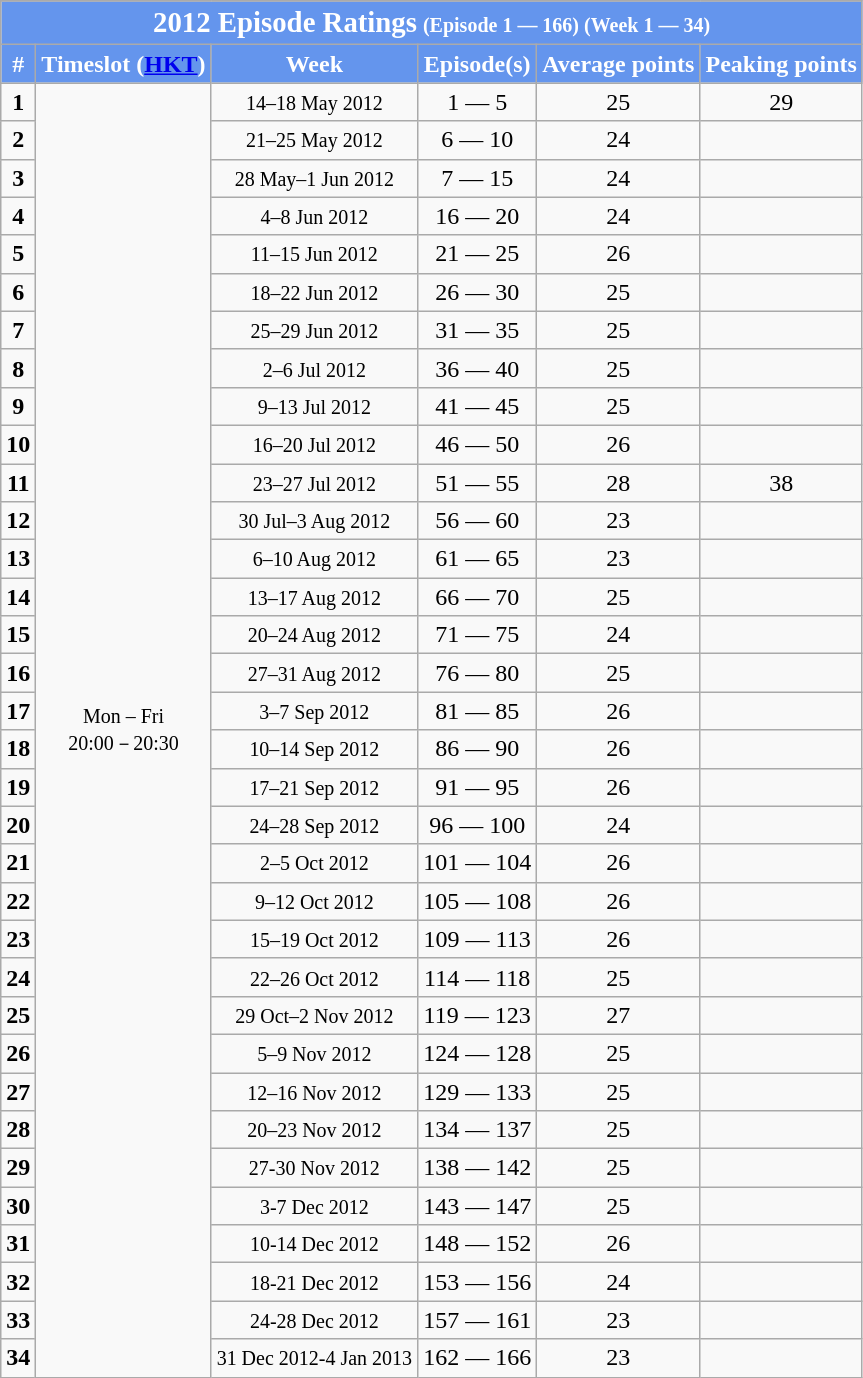<table class="wikitable" style="text-align:center;">
<tr style="background:cornflowerblue; color:white" align="center">
</tr>
<tr>
<th style="background:cornflowerblue; color:white" align="center"; colspan="6"><strong><big>2012 Episode Ratings</big> <small>(Episode 1 — 166)  (Week 1 — 34)</small></strong></th>
</tr>
<tr>
<th style="background:cornflowerblue; color:white" align="center">#</th>
<th style="background:cornflowerblue; color:white" align="center">Timeslot (<a href='#'>HKT</a>)</th>
<th style="background:cornflowerblue; color:white" align="center">Week</th>
<th style="background:cornflowerblue; color:white" align="center">Episode(s)</th>
<th style="background:cornflowerblue; color:white" align="center">Average points</th>
<th style="background:cornflowerblue; color:white" align="center">Peaking points</th>
</tr>
<tr>
<td><strong>1</strong></td>
<td rowspan="52"><small>Mon – Fri<br>20:00－20:30</small></td>
<td><small>14–18 May 2012</small></td>
<td>1 — 5</td>
<td>25</td>
<td>29</td>
</tr>
<tr>
<td><strong>2</strong></td>
<td><small>21–25 May 2012</small></td>
<td>6 — 10</td>
<td>24</td>
<td></td>
</tr>
<tr>
<td><strong>3</strong></td>
<td><small>28 May–1 Jun 2012</small></td>
<td>7 — 15</td>
<td>24</td>
<td></td>
</tr>
<tr>
<td><strong>4</strong></td>
<td><small>4–8 Jun 2012</small></td>
<td>16 — 20</td>
<td>24</td>
<td></td>
</tr>
<tr>
<td><strong>5</strong></td>
<td><small>11–15 Jun 2012</small></td>
<td>21 — 25</td>
<td>26</td>
<td></td>
</tr>
<tr>
<td><strong>6</strong></td>
<td><small>18–22 Jun 2012</small></td>
<td>26 — 30</td>
<td>25</td>
<td></td>
</tr>
<tr>
<td><strong>7</strong></td>
<td><small>25–29 Jun 2012</small></td>
<td>31 — 35</td>
<td>25</td>
<td></td>
</tr>
<tr>
<td><strong>8</strong></td>
<td><small>2–6 Jul 2012</small></td>
<td>36 — 40</td>
<td>25</td>
<td></td>
</tr>
<tr>
<td><strong>9</strong></td>
<td><small>9–13 Jul 2012</small></td>
<td>41 — 45</td>
<td>25</td>
<td></td>
</tr>
<tr>
<td><strong>10</strong></td>
<td><small>16–20 Jul 2012</small></td>
<td>46 — 50</td>
<td>26</td>
<td></td>
</tr>
<tr>
<td><strong>11</strong></td>
<td><small>23–27 Jul 2012</small></td>
<td>51 — 55</td>
<td>28</td>
<td>38 </td>
</tr>
<tr>
<td><strong>12</strong></td>
<td><small>30 Jul–3 Aug 2012</small></td>
<td>56 — 60</td>
<td>23</td>
<td></td>
</tr>
<tr>
<td><strong>13</strong></td>
<td><small>6–10 Aug 2012</small></td>
<td>61 — 65</td>
<td>23</td>
<td></td>
</tr>
<tr>
<td><strong>14</strong></td>
<td><small>13–17 Aug 2012</small></td>
<td>66 — 70</td>
<td>25</td>
<td></td>
</tr>
<tr>
<td><strong>15</strong></td>
<td><small>20–24 Aug 2012</small></td>
<td>71 — 75</td>
<td>24</td>
<td></td>
</tr>
<tr>
<td><strong>16</strong></td>
<td><small>27–31 Aug 2012</small></td>
<td>76 — 80</td>
<td>25</td>
<td></td>
</tr>
<tr>
<td><strong>17</strong></td>
<td><small>3–7 Sep 2012</small></td>
<td>81 — 85</td>
<td>26</td>
<td></td>
</tr>
<tr>
<td><strong>18</strong></td>
<td><small>10–14 Sep 2012</small></td>
<td>86 — 90</td>
<td>26</td>
<td></td>
</tr>
<tr>
<td><strong>19</strong></td>
<td><small>17–21 Sep 2012</small></td>
<td>91 — 95</td>
<td>26</td>
<td></td>
</tr>
<tr>
<td><strong>20</strong></td>
<td><small>24–28 Sep 2012</small></td>
<td>96 — 100</td>
<td>24</td>
<td></td>
</tr>
<tr>
<td><strong>21</strong></td>
<td><small>2–5 Oct 2012</small></td>
<td>101 — 104</td>
<td>26</td>
<td></td>
</tr>
<tr>
<td><strong>22</strong></td>
<td><small>9–12 Oct 2012</small></td>
<td>105 — 108</td>
<td>26</td>
<td></td>
</tr>
<tr>
<td><strong>23</strong></td>
<td><small>15–19 Oct 2012</small></td>
<td>109 — 113</td>
<td>26</td>
<td></td>
</tr>
<tr>
<td><strong>24</strong></td>
<td><small>22–26 Oct 2012</small></td>
<td>114 — 118</td>
<td>25</td>
<td></td>
</tr>
<tr>
<td><strong>25</strong></td>
<td><small>29 Oct–2 Nov 2012</small></td>
<td>119 — 123</td>
<td>27</td>
<td></td>
</tr>
<tr>
<td><strong>26</strong></td>
<td><small>5–9 Nov 2012</small></td>
<td>124 — 128</td>
<td>25</td>
<td></td>
</tr>
<tr>
<td><strong>27</strong></td>
<td><small>12–16 Nov 2012</small></td>
<td>129 — 133</td>
<td>25</td>
<td></td>
</tr>
<tr>
<td><strong>28</strong></td>
<td><small>20–23 Nov 2012</small></td>
<td>134 — 137</td>
<td>25</td>
<td></td>
</tr>
<tr>
<td><strong>29</strong></td>
<td><small>27-30 Nov 2012</small></td>
<td>138 — 142</td>
<td>25</td>
<td></td>
</tr>
<tr>
<td><strong>30</strong></td>
<td><small>3-7 Dec 2012</small></td>
<td>143 — 147</td>
<td>25</td>
<td></td>
</tr>
<tr>
<td><strong>31</strong></td>
<td><small>10-14 Dec 2012</small></td>
<td>148 — 152</td>
<td>26</td>
<td></td>
</tr>
<tr>
<td><strong>32</strong></td>
<td><small>18-21 Dec 2012</small></td>
<td>153 — 156</td>
<td>24</td>
<td></td>
</tr>
<tr>
<td><strong>33</strong></td>
<td><small>24-28 Dec 2012</small></td>
<td>157 — 161</td>
<td>23</td>
<td></td>
</tr>
<tr>
<td><strong>34</strong></td>
<td><small>31 Dec 2012-4 Jan 2013</small></td>
<td>162 — 166</td>
<td>23</td>
<td></td>
</tr>
</table>
